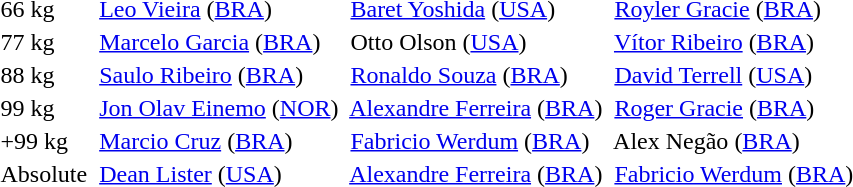<table>
<tr>
<td>66 kg</td>
<td> <a href='#'>Leo Vieira</a> <span>(<a href='#'>BRA</a>)</span></td>
<td> <a href='#'>Baret Yoshida</a> <span>(<a href='#'>USA</a>)</span></td>
<td> <a href='#'>Royler Gracie</a> <span>(<a href='#'>BRA</a>)</span></td>
</tr>
<tr>
<td>77 kg</td>
<td> <a href='#'>Marcelo Garcia</a> <span>(<a href='#'>BRA</a>)</span></td>
<td> Otto Olson <span>(<a href='#'>USA</a>)</span></td>
<td> <a href='#'>Vítor Ribeiro</a> <span>(<a href='#'>BRA</a>)</span></td>
</tr>
<tr>
<td>88 kg</td>
<td> <a href='#'>Saulo Ribeiro</a> <span>(<a href='#'>BRA</a>)</span></td>
<td> <a href='#'>Ronaldo Souza</a> <span>(<a href='#'>BRA</a>)</span></td>
<td> <a href='#'>David Terrell</a> <span>(<a href='#'>USA</a>)</span></td>
</tr>
<tr>
<td>99 kg</td>
<td> <a href='#'>Jon Olav Einemo</a> <span>(<a href='#'>NOR</a>)</span></td>
<td> <a href='#'>Alexandre Ferreira</a> <span>(<a href='#'>BRA</a>)</span></td>
<td> <a href='#'>Roger Gracie</a> <span>(<a href='#'>BRA</a>)</span></td>
</tr>
<tr>
<td>+99 kg</td>
<td> <a href='#'>Marcio Cruz</a> <span>(<a href='#'>BRA</a>)</span></td>
<td> <a href='#'>Fabricio Werdum</a> <span>(<a href='#'>BRA</a>)</span></td>
<td> Alex Negão <span>(<a href='#'>BRA</a>)</span></td>
</tr>
<tr>
<td>Absolute</td>
<td> <a href='#'>Dean Lister</a> <span>(<a href='#'>USA</a>)</span></td>
<td> <a href='#'>Alexandre Ferreira</a> <span>(<a href='#'>BRA</a>)</span></td>
<td> <a href='#'>Fabricio Werdum</a> <span>(<a href='#'>BRA</a>)</span></td>
</tr>
<tr>
</tr>
</table>
